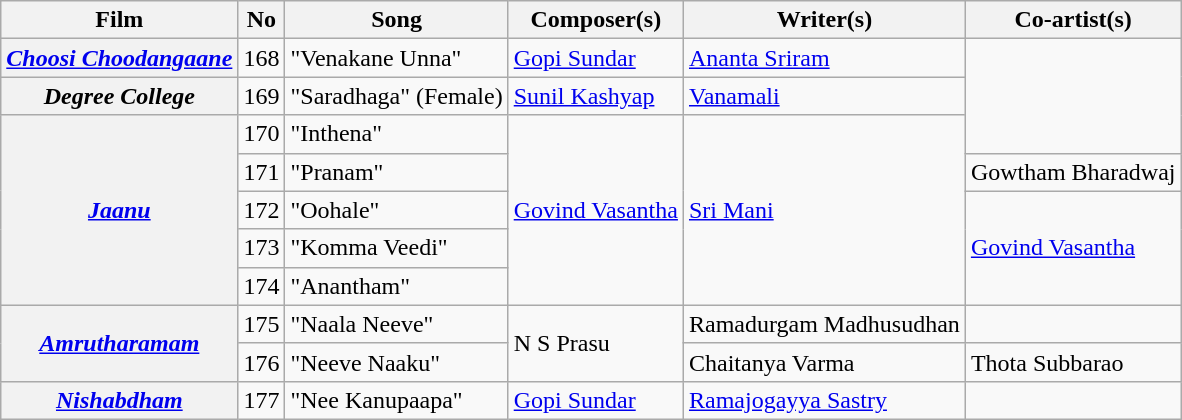<table class="wikitable sortable plainrowheaders">
<tr>
<th>Film</th>
<th>No</th>
<th>Song</th>
<th>Composer(s)</th>
<th>Writer(s)</th>
<th>Co-artist(s)</th>
</tr>
<tr>
<th><em><a href='#'>Choosi Choodangaane</a></em></th>
<td>168</td>
<td>"Venakane Unna"</td>
<td><a href='#'>Gopi Sundar</a></td>
<td><a href='#'>Ananta Sriram</a></td>
<td rowspan="3"></td>
</tr>
<tr>
<th><em>Degree College</em></th>
<td>169</td>
<td>"Saradhaga" (Female)</td>
<td><a href='#'>Sunil Kashyap</a></td>
<td><a href='#'>Vanamali</a></td>
</tr>
<tr>
<th rowspan="5"><em><a href='#'>Jaanu</a></em></th>
<td>170</td>
<td>"Inthena"</td>
<td rowspan="5"><a href='#'>Govind Vasantha</a></td>
<td rowspan="5"><a href='#'>Sri Mani</a></td>
</tr>
<tr>
<td>171</td>
<td>"Pranam"</td>
<td>Gowtham Bharadwaj</td>
</tr>
<tr>
<td>172</td>
<td>"Oohale"</td>
<td rowspan="3"><a href='#'>Govind Vasantha</a></td>
</tr>
<tr>
<td>173</td>
<td>"Komma Veedi"</td>
</tr>
<tr>
<td>174</td>
<td>"Anantham"</td>
</tr>
<tr>
<th rowspan="2"><em><a href='#'>Amrutharamam</a></em></th>
<td>175</td>
<td>"Naala Neeve"</td>
<td rowspan="2">N S Prasu</td>
<td>Ramadurgam Madhusudhan</td>
<td></td>
</tr>
<tr>
<td>176</td>
<td>"Neeve Naaku"</td>
<td>Chaitanya Varma</td>
<td>Thota Subbarao</td>
</tr>
<tr>
<th><em><a href='#'>Nishabdham</a></em></th>
<td>177</td>
<td>"Nee Kanupaapa"</td>
<td><a href='#'>Gopi Sundar</a></td>
<td><a href='#'>Ramajogayya Sastry</a></td>
<td></td>
</tr>
</table>
